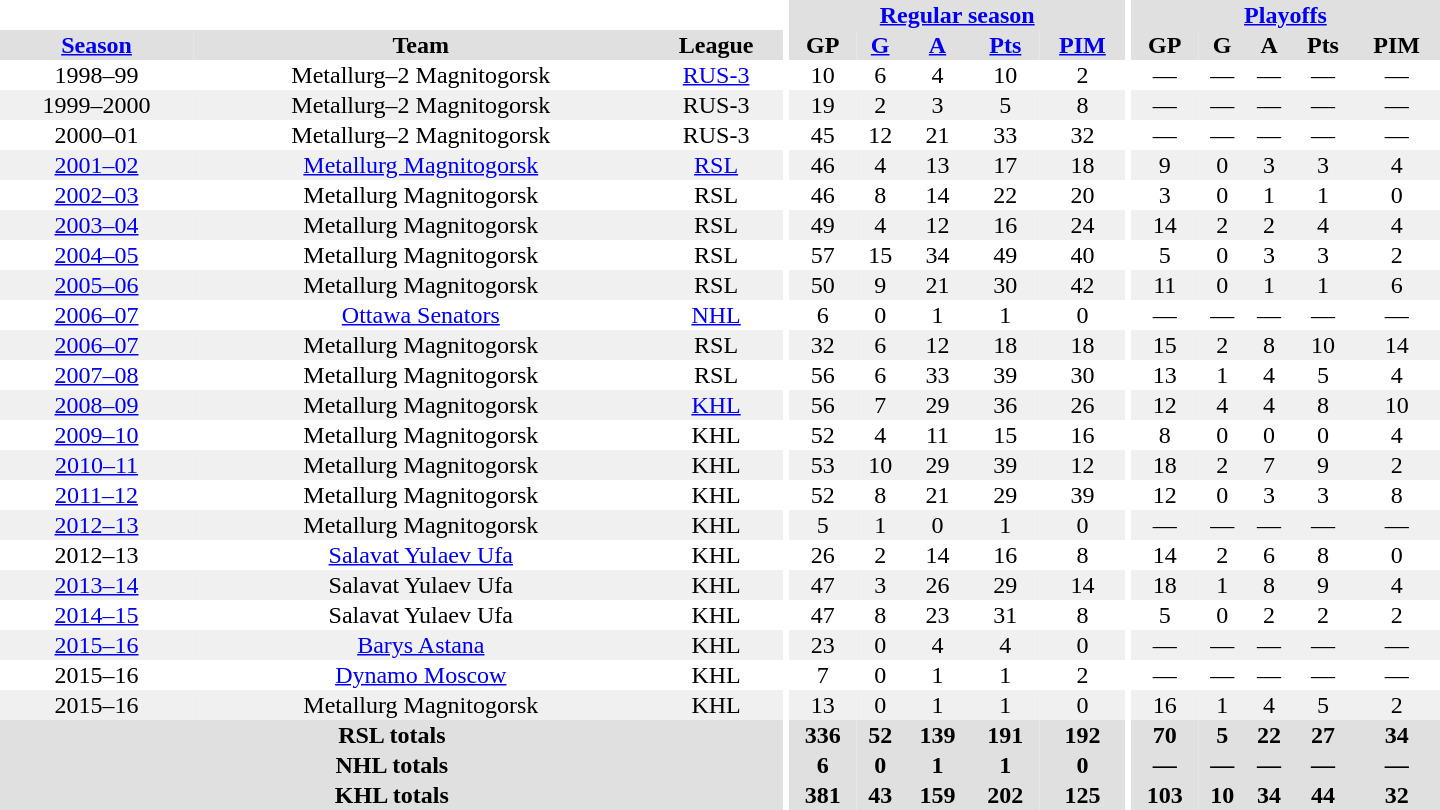<table border="0" cellpadding="1" cellspacing="0" style="text-align:center; width:60em">
<tr bgcolor="#e0e0e0">
<th colspan="3" bgcolor="#ffffff"></th>
<th rowspan="99" bgcolor="#ffffff"></th>
<th colspan="5"><a href='#'>Regular season</a></th>
<th rowspan="99" bgcolor="#ffffff"></th>
<th colspan="5"><a href='#'>Playoffs</a></th>
</tr>
<tr bgcolor="#e0e0e0">
<th><a href='#'>Season</a></th>
<th>Team</th>
<th>League</th>
<th>GP</th>
<th><a href='#'>G</a></th>
<th><a href='#'>A</a></th>
<th><a href='#'>Pts</a></th>
<th><a href='#'>PIM</a></th>
<th>GP</th>
<th>G</th>
<th>A</th>
<th>Pts</th>
<th>PIM</th>
</tr>
<tr>
<td>1998–99</td>
<td>Metallurg–2 Magnitogorsk</td>
<td><a href='#'>RUS-3</a></td>
<td>10</td>
<td>6</td>
<td>4</td>
<td>10</td>
<td>2</td>
<td>—</td>
<td>—</td>
<td>—</td>
<td>—</td>
<td>—</td>
</tr>
<tr bgcolor=f0f0f0>
<td>1999–2000</td>
<td>Metallurg–2 Magnitogorsk</td>
<td>RUS-3</td>
<td>19</td>
<td>2</td>
<td>3</td>
<td>5</td>
<td>8</td>
<td>—</td>
<td>—</td>
<td>—</td>
<td>—</td>
<td>—</td>
</tr>
<tr>
<td>2000–01</td>
<td>Metallurg–2 Magnitogorsk</td>
<td>RUS-3</td>
<td>45</td>
<td>12</td>
<td>21</td>
<td>33</td>
<td>32</td>
<td>—</td>
<td>—</td>
<td>—</td>
<td>—</td>
<td>—</td>
</tr>
<tr bgcolor=f0f0f0>
<td><a href='#'>2001–02</a></td>
<td><a href='#'>Metallurg Magnitogorsk</a></td>
<td><a href='#'>RSL</a></td>
<td>46</td>
<td>4</td>
<td>13</td>
<td>17</td>
<td>18</td>
<td>9</td>
<td>0</td>
<td>3</td>
<td>3</td>
<td>4</td>
</tr>
<tr>
<td><a href='#'>2002–03</a></td>
<td>Metallurg Magnitogorsk</td>
<td>RSL</td>
<td>46</td>
<td>8</td>
<td>14</td>
<td>22</td>
<td>20</td>
<td>3</td>
<td>0</td>
<td>1</td>
<td>1</td>
<td>0</td>
</tr>
<tr bgcolor=f0f0f0>
<td><a href='#'>2003–04</a></td>
<td>Metallurg Magnitogorsk</td>
<td>RSL</td>
<td>49</td>
<td>4</td>
<td>12</td>
<td>16</td>
<td>24</td>
<td>14</td>
<td>2</td>
<td>2</td>
<td>4</td>
<td>4</td>
</tr>
<tr>
<td><a href='#'>2004–05</a></td>
<td>Metallurg Magnitogorsk</td>
<td>RSL</td>
<td>57</td>
<td>15</td>
<td>34</td>
<td>49</td>
<td>40</td>
<td>5</td>
<td>0</td>
<td>3</td>
<td>3</td>
<td>2</td>
</tr>
<tr bgcolor=f0f0f0>
<td><a href='#'>2005–06</a></td>
<td>Metallurg Magnitogorsk</td>
<td>RSL</td>
<td>50</td>
<td>9</td>
<td>21</td>
<td>30</td>
<td>42</td>
<td>11</td>
<td>0</td>
<td>1</td>
<td>1</td>
<td>6</td>
</tr>
<tr>
<td><a href='#'>2006–07</a></td>
<td><a href='#'>Ottawa Senators</a></td>
<td><a href='#'>NHL</a></td>
<td>6</td>
<td>0</td>
<td>1</td>
<td>1</td>
<td>0</td>
<td>—</td>
<td>—</td>
<td>—</td>
<td>—</td>
<td>—</td>
</tr>
<tr bgcolor=f0f0f0>
<td><a href='#'>2006–07</a></td>
<td>Metallurg Magnitogorsk</td>
<td>RSL</td>
<td>32</td>
<td>6</td>
<td>12</td>
<td>18</td>
<td>18</td>
<td>15</td>
<td>2</td>
<td>8</td>
<td>10</td>
<td>14</td>
</tr>
<tr>
<td><a href='#'>2007–08</a></td>
<td>Metallurg Magnitogorsk</td>
<td>RSL</td>
<td>56</td>
<td>6</td>
<td>33</td>
<td>39</td>
<td>30</td>
<td>13</td>
<td>1</td>
<td>4</td>
<td>5</td>
<td>4</td>
</tr>
<tr bgcolor=f0f0f0>
<td><a href='#'>2008–09</a></td>
<td>Metallurg Magnitogorsk</td>
<td><a href='#'>KHL</a></td>
<td>56</td>
<td>7</td>
<td>29</td>
<td>36</td>
<td>26</td>
<td>12</td>
<td>4</td>
<td>4</td>
<td>8</td>
<td>10</td>
</tr>
<tr>
<td><a href='#'>2009–10</a></td>
<td>Metallurg Magnitogorsk</td>
<td>KHL</td>
<td>52</td>
<td>4</td>
<td>11</td>
<td>15</td>
<td>16</td>
<td>8</td>
<td>0</td>
<td>0</td>
<td>0</td>
<td>4</td>
</tr>
<tr bgcolor=f0f0f0>
<td><a href='#'>2010–11</a></td>
<td>Metallurg Magnitogorsk</td>
<td>KHL</td>
<td>53</td>
<td>10</td>
<td>29</td>
<td>39</td>
<td>12</td>
<td>18</td>
<td>2</td>
<td>7</td>
<td>9</td>
<td>2</td>
</tr>
<tr>
<td><a href='#'>2011–12</a></td>
<td>Metallurg Magnitogorsk</td>
<td>KHL</td>
<td>52</td>
<td>8</td>
<td>21</td>
<td>29</td>
<td>39</td>
<td>12</td>
<td>0</td>
<td>3</td>
<td>3</td>
<td>8</td>
</tr>
<tr bgcolor=f0f0f0>
<td><a href='#'>2012–13</a></td>
<td>Metallurg Magnitogorsk</td>
<td>KHL</td>
<td>5</td>
<td>1</td>
<td>0</td>
<td>1</td>
<td>0</td>
<td>—</td>
<td>—</td>
<td>—</td>
<td>—</td>
<td>—</td>
</tr>
<tr>
<td>2012–13</td>
<td><a href='#'>Salavat Yulaev Ufa</a></td>
<td>KHL</td>
<td>26</td>
<td>2</td>
<td>14</td>
<td>16</td>
<td>8</td>
<td>14</td>
<td>2</td>
<td>6</td>
<td>8</td>
<td>0</td>
</tr>
<tr bgcolor=f0f0f0>
<td><a href='#'>2013–14</a></td>
<td>Salavat Yulaev Ufa</td>
<td>KHL</td>
<td>47</td>
<td>3</td>
<td>26</td>
<td>29</td>
<td>14</td>
<td>18</td>
<td>1</td>
<td>8</td>
<td>9</td>
<td>4</td>
</tr>
<tr>
<td><a href='#'>2014–15</a></td>
<td>Salavat Yulaev Ufa</td>
<td>KHL</td>
<td>47</td>
<td>8</td>
<td>23</td>
<td>31</td>
<td>8</td>
<td>5</td>
<td>0</td>
<td>2</td>
<td>2</td>
<td>2</td>
</tr>
<tr bgcolor=f0f0f0>
<td><a href='#'>2015–16</a></td>
<td><a href='#'>Barys Astana</a></td>
<td>KHL</td>
<td>23</td>
<td>0</td>
<td>4</td>
<td>4</td>
<td>0</td>
<td>—</td>
<td>—</td>
<td>—</td>
<td>—</td>
<td>—</td>
</tr>
<tr>
<td>2015–16</td>
<td><a href='#'>Dynamo Moscow</a></td>
<td>KHL</td>
<td>7</td>
<td>0</td>
<td>1</td>
<td>1</td>
<td>2</td>
<td>—</td>
<td>—</td>
<td>—</td>
<td>—</td>
<td>—</td>
</tr>
<tr bgcolor=f0f0f0>
<td>2015–16</td>
<td>Metallurg Magnitogorsk</td>
<td>KHL</td>
<td>13</td>
<td>0</td>
<td>1</td>
<td>1</td>
<td>0</td>
<td>16</td>
<td>1</td>
<td>4</td>
<td>5</td>
<td>2</td>
</tr>
<tr bgcolor="#e0e0e0">
<th colspan="3">RSL totals</th>
<th>336</th>
<th>52</th>
<th>139</th>
<th>191</th>
<th>192</th>
<th>70</th>
<th>5</th>
<th>22</th>
<th>27</th>
<th>34</th>
</tr>
<tr bgcolor="#e0e0e0">
<th colspan="3">NHL totals</th>
<th>6</th>
<th>0</th>
<th>1</th>
<th>1</th>
<th>0</th>
<th>—</th>
<th>—</th>
<th>—</th>
<th>—</th>
<th>—</th>
</tr>
<tr bgcolor="#e0e0e0">
<th colspan="3">KHL totals</th>
<th>381</th>
<th>43</th>
<th>159</th>
<th>202</th>
<th>125</th>
<th>103</th>
<th>10</th>
<th>34</th>
<th>44</th>
<th>32</th>
</tr>
</table>
